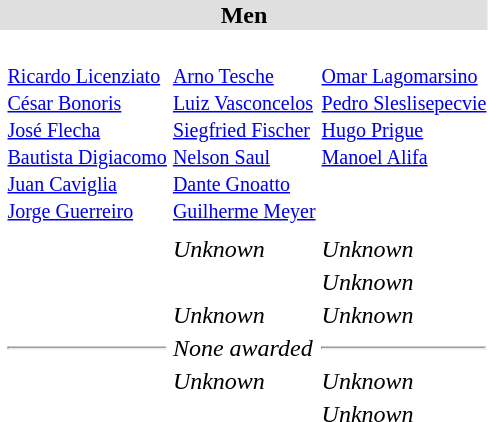<table>
<tr style="background:#dfdfdf;">
<td colspan="4" style="text-align:center;"><strong>Men</strong></td>
</tr>
<tr>
<th scope=row style="text-align:left"></th>
<td><br><small><a href='#'>Ricardo Licenziato</a><br><a href='#'>César Bonoris</a><br><a href='#'>José Flecha</a><br><a href='#'>Bautista Digiacomo</a><br><a href='#'>Juan Caviglia</a><br><a href='#'>Jorge Guerreiro</a></small></td>
<td><br><small><a href='#'>Arno Tesche</a><br><a href='#'>Luiz Vasconcelos</a><br><a href='#'>Siegfried Fischer</a><br><a href='#'>Nelson Saul</a><br><a href='#'>Dante Gnoatto</a><br><a href='#'>Guilherme Meyer</a></small></td>
<td><br><small><a href='#'>Omar Lagomarsino</a><br><a href='#'>Pedro Sleslisepecvie</a><br><a href='#'>Hugo Prigue</a><br><a href='#'>Manoel Alifa</a><br><br><br></small></td>
</tr>
<tr>
<th scope=row style="text-align:left"></th>
<td></td>
<td></td>
<td></td>
</tr>
<tr>
<th scope=row style="text-align:left"></th>
<td></td>
<td><em>Unknown</em></td>
<td><em>Unknown</em></td>
</tr>
<tr>
<th scope=row style="text-align:left"></th>
<td></td>
<td></td>
<td><em>Unknown</em></td>
</tr>
<tr>
<th scope=row style="text-align:left"></th>
<td></td>
<td><em>Unknown</em></td>
<td><em>Unknown</em></td>
</tr>
<tr>
<th scope=row style="text-align:left"></th>
<td><hr></td>
<td><em>None awarded</em></td>
<td><hr></td>
</tr>
<tr>
<th scope=row style="text-align:left"></th>
<td></td>
<td><em>Unknown</em></td>
<td><em>Unknown</em></td>
</tr>
<tr>
<th scope=row style="text-align:left"></th>
<td></td>
<td></td>
<td><em>Unknown</em></td>
</tr>
</table>
